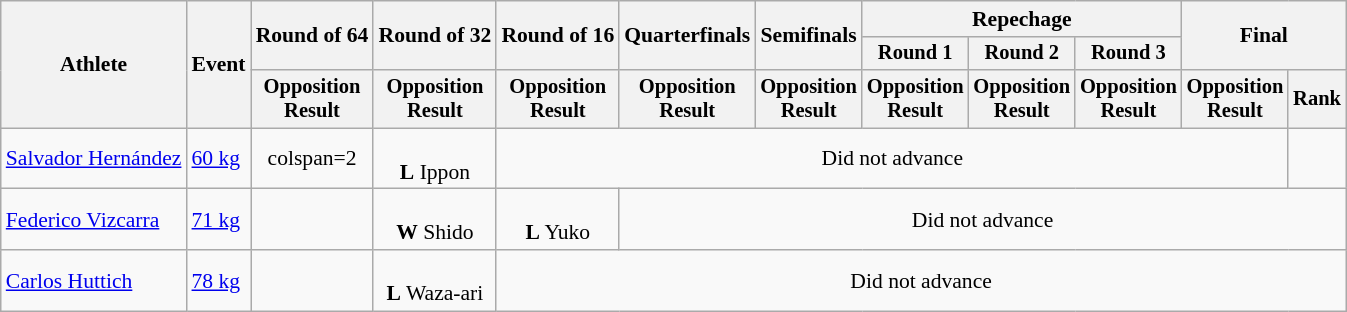<table class="wikitable" style="font-size:90%">
<tr>
<th rowspan="3">Athlete</th>
<th rowspan="3">Event</th>
<th rowspan="2">Round of 64</th>
<th rowspan="2">Round of 32</th>
<th rowspan="2">Round of 16</th>
<th rowspan="2">Quarterfinals</th>
<th rowspan="2">Semifinals</th>
<th colspan=3>Repechage</th>
<th rowspan="2" colspan=2>Final</th>
</tr>
<tr style="font-size:95%">
<th>Round 1</th>
<th>Round 2</th>
<th>Round 3</th>
</tr>
<tr style="font-size:95%">
<th>Opposition<br>Result</th>
<th>Opposition<br>Result</th>
<th>Opposition<br>Result</th>
<th>Opposition<br>Result</th>
<th>Opposition<br>Result</th>
<th>Opposition<br>Result</th>
<th>Opposition<br>Result</th>
<th>Opposition<br>Result</th>
<th>Opposition<br>Result</th>
<th>Rank</th>
</tr>
<tr align=center>
<td align=left><a href='#'>Salvador Hernández</a></td>
<td align=left><a href='#'>60 kg</a></td>
<td>colspan=2</td>
<td><br><strong>L</strong> Ippon</td>
<td colspan=7>Did not advance</td>
</tr>
<tr align=center>
<td align=left><a href='#'>Federico Vizcarra</a></td>
<td align=left><a href='#'>71 kg</a></td>
<td></td>
<td><br><strong>W</strong> Shido</td>
<td><br><strong>L</strong> Yuko</td>
<td colspan=7>Did not advance</td>
</tr>
<tr align=center>
<td align=left><a href='#'>Carlos Huttich</a></td>
<td align=left><a href='#'>78 kg</a></td>
<td></td>
<td><br><strong>L</strong> Waza-ari</td>
<td colspan=8>Did not advance</td>
</tr>
</table>
